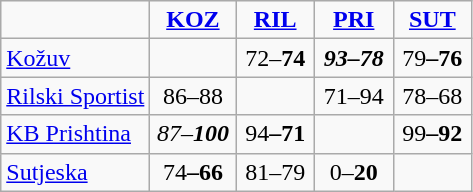<table style="text-align: center" class="wikitable">
<tr>
<td></td>
<td width=50><strong><a href='#'>KOZ</a></strong></td>
<td width=45><strong><a href='#'>RIL</a></strong></td>
<td width=45><strong><a href='#'>PRI</a></strong></td>
<td width=45><strong><a href='#'>SUT</a></strong></td>
</tr>
<tr>
<td align=left> <a href='#'>Kožuv</a></td>
<td></td>
<td>72–<strong>74</strong></td>
<td><strong><em>93<strong>–78<em></td>
<td></strong>79<strong>–76</td>
</tr>
<tr>
<td align=left> <a href='#'>Rilski Sportist</a></td>
<td>86–</strong>88<strong></td>
<td></td>
<td>71–</strong>94<strong></td>
<td></em></strong>78</strong>–68</em></td>
</tr>
<tr>
<td align=left> <a href='#'>KB Prishtina</a></td>
<td><em>87–<strong>100<strong><em></td>
<td></strong>94<strong>–71</td>
<td></td>
<td></strong>99<strong>–92</td>
</tr>
<tr>
<td align=left> <a href='#'>Sutjeska</a></td>
<td></strong>74<strong>–66</td>
<td></em></strong>81</strong>–79</em></td>
<td>0–<strong>20</strong></td>
<td></td>
</tr>
</table>
